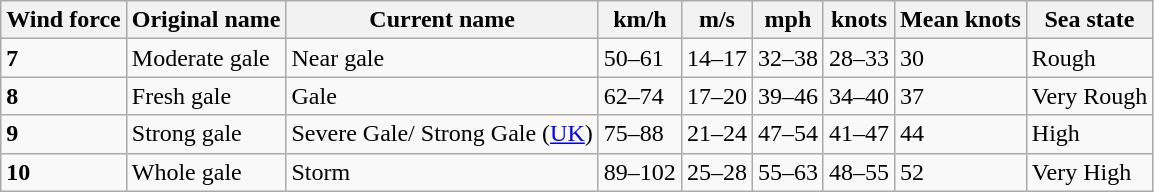<table class="wikitable">
<tr>
<th>Wind force</th>
<th>Original name</th>
<th>Current name</th>
<th>km/h</th>
<th>m/s</th>
<th>mph</th>
<th>knots</th>
<th>Mean knots</th>
<th>Sea state</th>
</tr>
<tr>
<td><strong>7</strong></td>
<td>Moderate gale</td>
<td>Near gale</td>
<td>50–61</td>
<td>14–17</td>
<td>32–38</td>
<td>28–33</td>
<td>30</td>
<td>Rough</td>
</tr>
<tr>
<td><strong>8</strong></td>
<td>Fresh gale</td>
<td>Gale</td>
<td>62–74</td>
<td>17–20</td>
<td>39–46</td>
<td>34–40</td>
<td>37</td>
<td>Very Rough</td>
</tr>
<tr>
<td><strong>9</strong></td>
<td>Strong gale</td>
<td>Severe Gale/ Strong Gale (<a href='#'>UK</a>)</td>
<td>75–88</td>
<td>21–24</td>
<td>47–54</td>
<td>41–47</td>
<td>44</td>
<td>High</td>
</tr>
<tr>
<td><strong>10</strong></td>
<td>Whole gale</td>
<td>Storm</td>
<td>89–102</td>
<td>25–28</td>
<td>55–63</td>
<td>48–55</td>
<td>52</td>
<td>Very High</td>
</tr>
</table>
